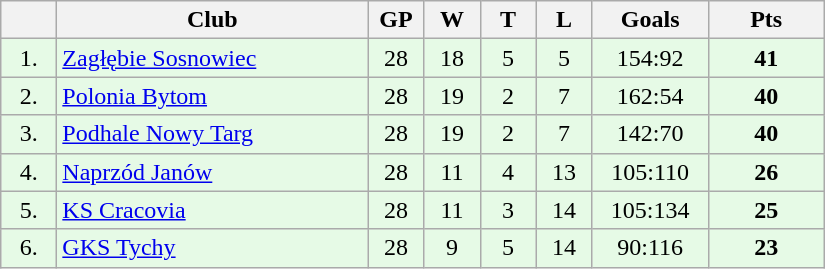<table class="wikitable">
<tr>
<th width="30"></th>
<th width="200">Club</th>
<th width="30">GP</th>
<th width="30">W</th>
<th width="30">T</th>
<th width="30">L</th>
<th width="70">Goals</th>
<th width="70">Pts</th>
</tr>
<tr bgcolor="#e6fae6" align="center">
<td>1.</td>
<td align="left"><a href='#'>Zagłębie Sosnowiec</a></td>
<td>28</td>
<td>18</td>
<td>5</td>
<td>5</td>
<td>154:92</td>
<td><strong>41</strong></td>
</tr>
<tr bgcolor="#e6fae6" align="center">
<td>2.</td>
<td align="left"><a href='#'>Polonia Bytom</a></td>
<td>28</td>
<td>19</td>
<td>2</td>
<td>7</td>
<td>162:54</td>
<td><strong>40</strong></td>
</tr>
<tr bgcolor="#e6fae6" align="center">
<td>3.</td>
<td align="left"><a href='#'>Podhale Nowy Targ</a></td>
<td>28</td>
<td>19</td>
<td>2</td>
<td>7</td>
<td>142:70</td>
<td><strong>40</strong></td>
</tr>
<tr bgcolor="#e6fae6" align="center">
<td>4.</td>
<td align="left"><a href='#'>Naprzód Janów</a></td>
<td>28</td>
<td>11</td>
<td>4</td>
<td>13</td>
<td>105:110</td>
<td><strong>26</strong></td>
</tr>
<tr bgcolor="#e6fae6" align="center">
<td>5.</td>
<td align="left"><a href='#'>KS Cracovia</a></td>
<td>28</td>
<td>11</td>
<td>3</td>
<td>14</td>
<td>105:134</td>
<td><strong>25</strong></td>
</tr>
<tr bgcolor="#e6fae6" align="center">
<td>6.</td>
<td align="left"><a href='#'>GKS Tychy</a></td>
<td>28</td>
<td>9</td>
<td>5</td>
<td>14</td>
<td>90:116</td>
<td><strong>23</strong></td>
</tr>
</table>
